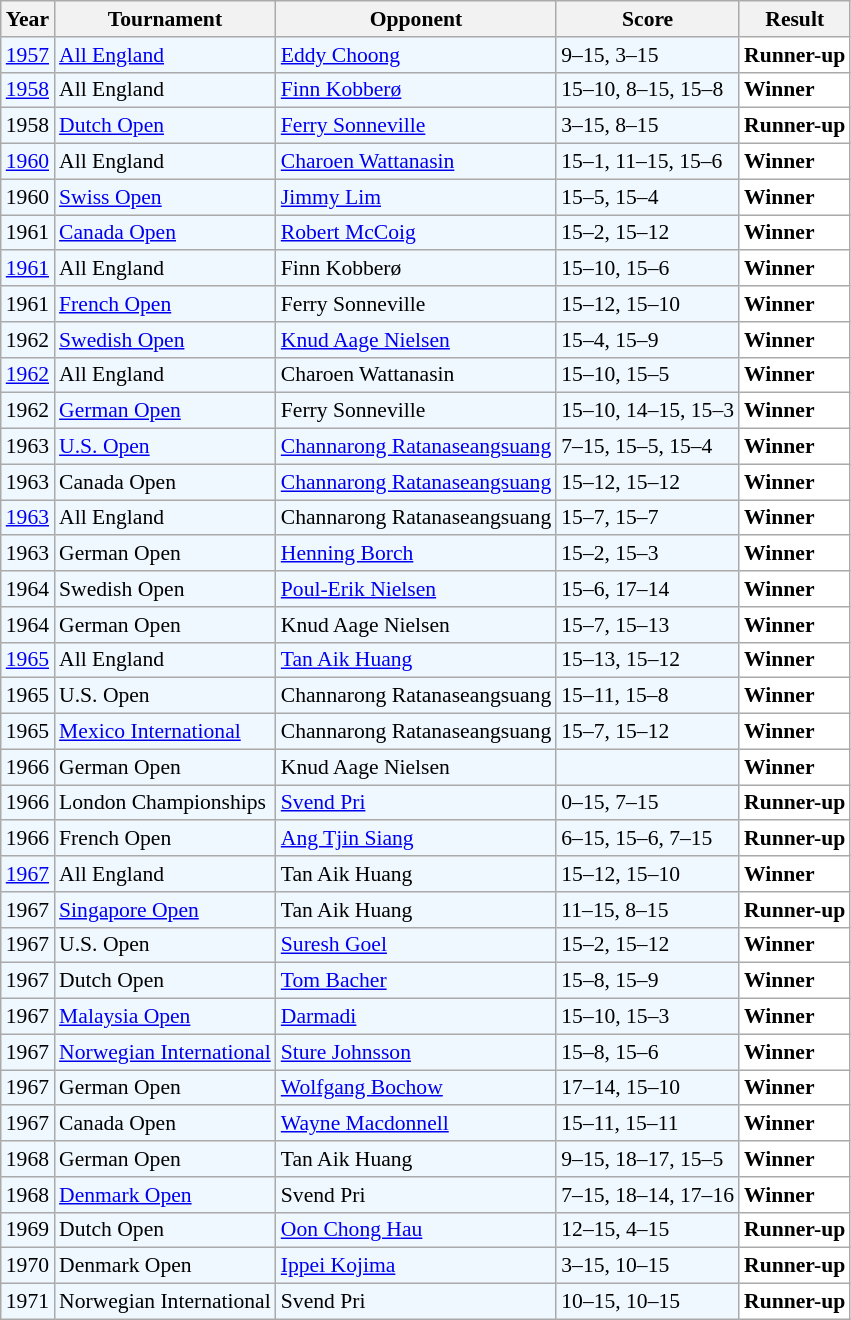<table class="sortable wikitable" style="font-size: 90%;">
<tr>
<th>Year</th>
<th>Tournament</th>
<th>Opponent</th>
<th>Score</th>
<th>Result</th>
</tr>
<tr style="background:#f0f8ff;">
<td align="center"><a href='#'>1957</a></td>
<td><a href='#'>All England</a></td>
<td> <a href='#'>Eddy Choong</a></td>
<td>9–15, 3–15</td>
<td style="text-align:left; background:white"> <strong>Runner-up</strong></td>
</tr>
<tr style="background:#f0f8ff;">
<td align="center"><a href='#'>1958</a></td>
<td>All England</td>
<td> <a href='#'>Finn Kobberø</a></td>
<td>15–10, 8–15, 15–8</td>
<td style="text-align:left; background:white"> <strong>Winner</strong></td>
</tr>
<tr style="background:#f0f8ff;">
<td align="center">1958</td>
<td><a href='#'>Dutch Open</a></td>
<td> <a href='#'>Ferry Sonneville</a></td>
<td>3–15, 8–15</td>
<td style="text-align:left; background:white"> <strong>Runner-up</strong></td>
</tr>
<tr style="background:#f0f8ff;">
<td align="center"><a href='#'>1960</a></td>
<td>All England</td>
<td> <a href='#'>Charoen Wattanasin</a></td>
<td>15–1, 11–15, 15–6</td>
<td style="text-align:left; background:white"> <strong>Winner</strong></td>
</tr>
<tr style="background:#f0f8ff;">
<td align="center">1960</td>
<td><a href='#'>Swiss Open</a></td>
<td> <a href='#'>Jimmy Lim</a></td>
<td>15–5, 15–4</td>
<td style="text-align:left; background:white"> <strong>Winner</strong></td>
</tr>
<tr style="background:#f0f8ff;">
<td align="center">1961</td>
<td><a href='#'>Canada Open</a></td>
<td> <a href='#'>Robert McCoig</a></td>
<td>15–2, 15–12</td>
<td style="text-align:left; background:white"> <strong>Winner</strong></td>
</tr>
<tr style="background:#f0f8ff;">
<td align="center"><a href='#'>1961</a></td>
<td>All England</td>
<td> Finn Kobberø</td>
<td>15–10, 15–6</td>
<td style="text-align:left; background:white"> <strong>Winner</strong></td>
</tr>
<tr style="background:#f0f8ff;">
<td align="center">1961</td>
<td><a href='#'>French Open</a></td>
<td> Ferry Sonneville</td>
<td>15–12, 15–10</td>
<td style="text-align:left; background:white"> <strong>Winner</strong></td>
</tr>
<tr style="background:#f0f8ff;">
<td align="center">1962</td>
<td><a href='#'>Swedish Open</a></td>
<td> <a href='#'>Knud Aage Nielsen</a></td>
<td>15–4, 15–9</td>
<td style="text-align:left; background:white"> <strong>Winner</strong></td>
</tr>
<tr style="background:#f0f8ff;">
<td align="center"><a href='#'>1962</a></td>
<td>All England</td>
<td> Charoen Wattanasin</td>
<td>15–10, 15–5</td>
<td style="text-align:left; background:white"> <strong>Winner</strong></td>
</tr>
<tr style="background:#f0f8ff;">
<td align="center">1962</td>
<td><a href='#'>German Open</a></td>
<td> Ferry Sonneville</td>
<td>15–10, 14–15, 15–3</td>
<td style="text-align:left; background:white"> <strong>Winner</strong></td>
</tr>
<tr style="background:#f0f8ff;">
<td align="center">1963</td>
<td><a href='#'>U.S. Open</a></td>
<td> <a href='#'>Channarong Ratanaseangsuang</a></td>
<td>7–15, 15–5, 15–4</td>
<td style="text-align:left; background:white"> <strong>Winner</strong></td>
</tr>
<tr style="background:#f0f8ff;">
<td align="center">1963</td>
<td>Canada Open</td>
<td> <a href='#'>Channarong Ratanaseangsuang</a></td>
<td>15–12, 15–12</td>
<td style="text-align:left; background:white"> <strong>Winner</strong></td>
</tr>
<tr style="background:#f0f8ff;">
<td align="center"><a href='#'>1963</a></td>
<td>All England</td>
<td> Channarong Ratanaseangsuang</td>
<td>15–7, 15–7</td>
<td style="text-align:left; background:white"> <strong>Winner</strong></td>
</tr>
<tr style="background:#f0f8ff;">
<td align="center">1963</td>
<td>German Open</td>
<td> <a href='#'>Henning Borch</a></td>
<td>15–2, 15–3</td>
<td style="text-align:left; background:white"> <strong>Winner</strong></td>
</tr>
<tr style="background:#f0f8ff;">
<td align="center">1964</td>
<td>Swedish Open</td>
<td> <a href='#'>Poul-Erik Nielsen</a></td>
<td>15–6, 17–14</td>
<td style="text-align:left; background:white"> <strong>Winner</strong></td>
</tr>
<tr style="background:#f0f8ff;">
<td align="center">1964</td>
<td>German Open</td>
<td> Knud Aage Nielsen</td>
<td>15–7, 15–13</td>
<td style="text-align:left; background:white"> <strong>Winner</strong></td>
</tr>
<tr style="background:#f0f8ff;">
<td align="center"><a href='#'>1965</a></td>
<td>All England</td>
<td> <a href='#'>Tan Aik Huang</a></td>
<td>15–13, 15–12</td>
<td style="text-align:left; background:white"> <strong>Winner</strong></td>
</tr>
<tr style="background:#f0f8ff;">
<td align="center">1965</td>
<td>U.S. Open</td>
<td> Channarong Ratanaseangsuang</td>
<td>15–11, 15–8</td>
<td style="text-align:left; background:white"> <strong>Winner</strong></td>
</tr>
<tr style="background:#f0f8ff;">
<td align="center">1965</td>
<td><a href='#'>Mexico International</a></td>
<td> Channarong Ratanaseangsuang</td>
<td>15–7, 15–12</td>
<td style="text-align:left; background:white"> <strong>Winner</strong></td>
</tr>
<tr style="background:#f0f8ff;">
<td align="center">1966</td>
<td>German Open</td>
<td> Knud Aage Nielsen</td>
<td></td>
<td style="text-align:left; background:white"> <strong>Winner</strong></td>
</tr>
<tr style="background:#f0f8ff;">
<td align="center">1966</td>
<td>London Championships</td>
<td> <a href='#'>Svend Pri</a></td>
<td>0–15, 7–15</td>
<td style="text-align:left; background:white"> <strong>Runner-up</strong></td>
</tr>
<tr style="background:#f0f8ff;">
<td align="center">1966</td>
<td>French Open</td>
<td> <a href='#'>Ang Tjin Siang</a></td>
<td>6–15, 15–6, 7–15</td>
<td style="text-align:left; background:white"> <strong>Runner-up</strong></td>
</tr>
<tr style="background:#f0f8ff;">
<td align="center"><a href='#'>1967</a></td>
<td>All England</td>
<td> Tan Aik Huang</td>
<td>15–12, 15–10</td>
<td style="text-align:left; background:white"> <strong>Winner</strong></td>
</tr>
<tr style="background:#f0f8ff;">
<td align="center">1967</td>
<td><a href='#'>Singapore Open</a></td>
<td> Tan Aik Huang</td>
<td>11–15, 8–15</td>
<td style="text-align:left; background:white"> <strong>Runner-up</strong></td>
</tr>
<tr style="background:#f0f8ff;">
<td align="center">1967</td>
<td>U.S. Open</td>
<td> <a href='#'>Suresh Goel</a></td>
<td>15–2, 15–12</td>
<td style="text-align:left; background:white"> <strong>Winner</strong></td>
</tr>
<tr style="background:#f0f8ff;">
<td align="center">1967</td>
<td>Dutch Open</td>
<td> <a href='#'>Tom Bacher</a></td>
<td>15–8, 15–9</td>
<td style="text-align:left; background:white"> <strong>Winner</strong></td>
</tr>
<tr style="background:#f0f8ff;">
<td align="center">1967</td>
<td><a href='#'>Malaysia Open</a></td>
<td> <a href='#'>Darmadi</a></td>
<td>15–10, 15–3</td>
<td style="text-align:left; background:white"> <strong>Winner</strong></td>
</tr>
<tr style="background:#f0f8ff;">
<td align="center">1967</td>
<td><a href='#'>Norwegian International</a></td>
<td> <a href='#'>Sture Johnsson</a></td>
<td>15–8, 15–6</td>
<td style="text-align:left; background:white"> <strong>Winner</strong></td>
</tr>
<tr style="background:#f0f8ff;">
<td align="center">1967</td>
<td>German Open</td>
<td> <a href='#'>Wolfgang Bochow</a></td>
<td>17–14, 15–10</td>
<td style="text-align:left; background:white"> <strong>Winner</strong></td>
</tr>
<tr style="background:#f0f8ff;">
<td align="center">1967</td>
<td>Canada Open</td>
<td> <a href='#'>Wayne Macdonnell</a></td>
<td>15–11, 15–11</td>
<td style="text-align:left; background:white"> <strong>Winner</strong></td>
</tr>
<tr style="background:#f0f8ff;">
<td align="center">1968</td>
<td>German Open</td>
<td> Tan Aik Huang</td>
<td>9–15, 18–17, 15–5</td>
<td style="text-align:left; background:white"> <strong>Winner</strong></td>
</tr>
<tr style="background:#f0f8ff;">
<td align="center">1968</td>
<td><a href='#'>Denmark Open</a></td>
<td> Svend Pri</td>
<td>7–15, 18–14, 17–16</td>
<td style="text-align:left; background:white"> <strong>Winner</strong></td>
</tr>
<tr style="background:#f0f8ff;">
<td align="center">1969</td>
<td>Dutch Open</td>
<td> <a href='#'>Oon Chong Hau</a></td>
<td>12–15, 4–15</td>
<td style="text-align:left; background:white"> <strong>Runner-up</strong></td>
</tr>
<tr style="background:#f0f8ff;">
<td align="center">1970</td>
<td>Denmark Open</td>
<td> <a href='#'>Ippei Kojima</a></td>
<td>3–15, 10–15</td>
<td style="text-align:left; background:white"> <strong>Runner-up</strong></td>
</tr>
<tr style="background:#f0f8ff;">
<td align="center">1971</td>
<td>Norwegian International</td>
<td> Svend Pri</td>
<td>10–15, 10–15</td>
<td style="text-align:left; background:white"> <strong>Runner-up</strong></td>
</tr>
</table>
